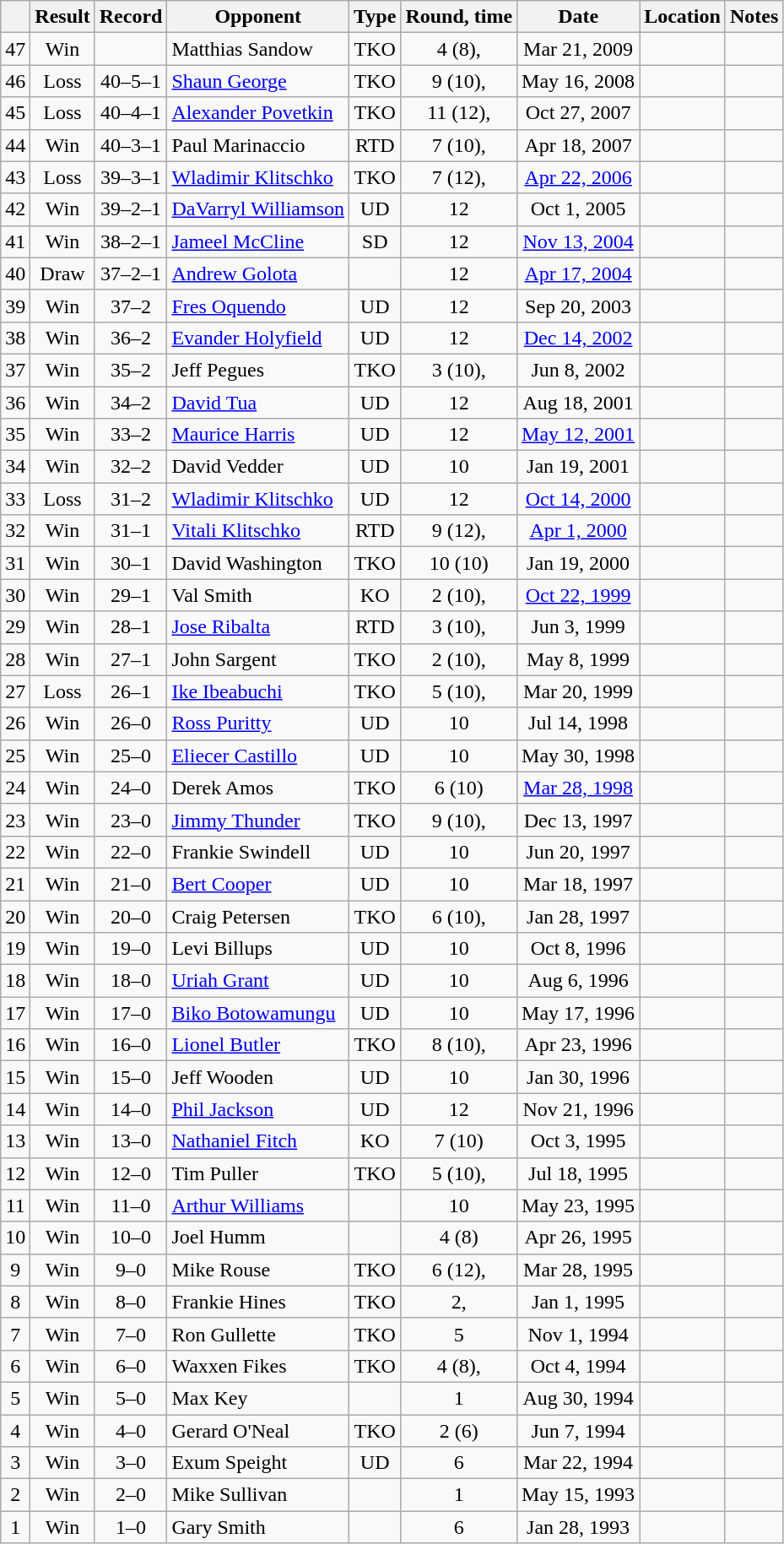<table class="wikitable" style="text-align:center">
<tr>
<th></th>
<th>Result</th>
<th>Record</th>
<th>Opponent</th>
<th>Type</th>
<th>Round, time</th>
<th>Date</th>
<th>Location</th>
<th>Notes</th>
</tr>
<tr>
<td>47</td>
<td>Win</td>
<td></td>
<td style="text-align:left;">Matthias Sandow</td>
<td>TKO</td>
<td>4 (8), </td>
<td>Mar 21, 2009</td>
<td style="text-align:left;"></td>
<td></td>
</tr>
<tr>
<td>46</td>
<td>Loss</td>
<td>40–5–1</td>
<td style="text-align:left;"><a href='#'>Shaun George</a></td>
<td>TKO</td>
<td>9 (10), </td>
<td>May 16, 2008</td>
<td style="text-align:left;"></td>
<td></td>
</tr>
<tr>
<td>45</td>
<td>Loss</td>
<td>40–4–1</td>
<td style="text-align:left;"><a href='#'>Alexander Povetkin</a></td>
<td>TKO</td>
<td>11 (12), </td>
<td>Oct 27, 2007</td>
<td style="text-align:left;"></td>
<td></td>
</tr>
<tr>
<td>44</td>
<td>Win</td>
<td>40–3–1</td>
<td style="text-align:left;">Paul Marinaccio</td>
<td>RTD</td>
<td>7 (10), </td>
<td>Apr 18, 2007</td>
<td style="text-align:left;"></td>
<td></td>
</tr>
<tr>
<td>43</td>
<td>Loss</td>
<td>39–3–1</td>
<td style="text-align:left;"><a href='#'>Wladimir Klitschko</a></td>
<td>TKO</td>
<td>7 (12), </td>
<td><a href='#'>Apr 22, 2006</a></td>
<td style="text-align:left;"></td>
<td style="text-align:left;"></td>
</tr>
<tr>
<td>42</td>
<td>Win</td>
<td>39–2–1</td>
<td style="text-align:left;"><a href='#'>DaVarryl Williamson</a></td>
<td>UD</td>
<td>12</td>
<td>Oct 1, 2005</td>
<td style="text-align:left;"></td>
<td style="text-align:left;"></td>
</tr>
<tr>
<td>41</td>
<td>Win</td>
<td>38–2–1</td>
<td style="text-align:left;"><a href='#'>Jameel McCline</a></td>
<td>SD</td>
<td>12</td>
<td><a href='#'>Nov 13, 2004</a></td>
<td style="text-align:left;"></td>
<td style="text-align:left;"></td>
</tr>
<tr>
<td>40</td>
<td>Draw</td>
<td>37–2–1</td>
<td style="text-align:left;"><a href='#'>Andrew Golota</a></td>
<td></td>
<td>12</td>
<td><a href='#'>Apr 17, 2004</a></td>
<td style="text-align:left;"></td>
<td style="text-align:left;"></td>
</tr>
<tr>
<td>39</td>
<td>Win</td>
<td>37–2</td>
<td style="text-align:left;"><a href='#'>Fres Oquendo</a></td>
<td>UD</td>
<td>12</td>
<td>Sep 20, 2003</td>
<td style="text-align:left;"></td>
<td style="text-align:left;"></td>
</tr>
<tr>
<td>38</td>
<td>Win</td>
<td>36–2</td>
<td style="text-align:left;"><a href='#'>Evander Holyfield</a></td>
<td>UD</td>
<td>12</td>
<td><a href='#'>Dec 14, 2002</a></td>
<td style="text-align:left;"></td>
<td style="text-align:left;"></td>
</tr>
<tr>
<td>37</td>
<td>Win</td>
<td>35–2</td>
<td style="text-align:left;">Jeff Pegues</td>
<td>TKO</td>
<td>3 (10), </td>
<td>Jun 8, 2002</td>
<td style="text-align:left;"></td>
<td></td>
</tr>
<tr>
<td>36</td>
<td>Win</td>
<td>34–2</td>
<td style="text-align:left;"><a href='#'>David Tua</a></td>
<td>UD</td>
<td>12</td>
<td>Aug 18, 2001</td>
<td style="text-align:left;"></td>
<td style="text-align:left;"></td>
</tr>
<tr>
<td>35</td>
<td>Win</td>
<td>33–2</td>
<td style="text-align:left;"><a href='#'>Maurice Harris</a></td>
<td>UD</td>
<td>12</td>
<td><a href='#'>May 12, 2001</a></td>
<td style="text-align:left;"></td>
<td style="text-align:left;"></td>
</tr>
<tr>
<td>34</td>
<td>Win</td>
<td>32–2</td>
<td style="text-align:left;">David Vedder</td>
<td>UD</td>
<td>10</td>
<td>Jan 19, 2001</td>
<td style="text-align:left;"></td>
<td></td>
</tr>
<tr>
<td>33</td>
<td>Loss</td>
<td>31–2</td>
<td style="text-align:left;"><a href='#'>Wladimir Klitschko</a></td>
<td>UD</td>
<td>12</td>
<td><a href='#'>Oct 14, 2000</a></td>
<td style="text-align:left;"></td>
<td style="text-align:left;"></td>
</tr>
<tr>
<td>32</td>
<td>Win</td>
<td>31–1</td>
<td style="text-align:left;"><a href='#'>Vitali Klitschko</a></td>
<td>RTD</td>
<td>9 (12), </td>
<td><a href='#'>Apr 1, 2000</a></td>
<td style="text-align:left;"></td>
<td style="text-align:left;"></td>
</tr>
<tr>
<td>31</td>
<td>Win</td>
<td>30–1</td>
<td style="text-align:left;">David Washington</td>
<td>TKO</td>
<td>10 (10)</td>
<td>Jan 19, 2000</td>
<td style="text-align:left;"></td>
<td></td>
</tr>
<tr>
<td>30</td>
<td>Win</td>
<td>29–1</td>
<td style="text-align:left;">Val Smith</td>
<td>KO</td>
<td>2 (10), </td>
<td><a href='#'>Oct 22, 1999</a></td>
<td style="text-align:left;"></td>
<td></td>
</tr>
<tr>
<td>29</td>
<td>Win</td>
<td>28–1</td>
<td style="text-align:left;"><a href='#'>Jose Ribalta</a></td>
<td>RTD</td>
<td>3 (10), </td>
<td>Jun 3, 1999</td>
<td style="text-align:left;"></td>
<td></td>
</tr>
<tr>
<td>28</td>
<td>Win</td>
<td>27–1</td>
<td style="text-align:left;">John Sargent</td>
<td>TKO</td>
<td>2 (10), </td>
<td>May 8, 1999</td>
<td style="text-align:left;"></td>
<td></td>
</tr>
<tr>
<td>27</td>
<td>Loss</td>
<td>26–1</td>
<td style="text-align:left;"><a href='#'>Ike Ibeabuchi</a></td>
<td>TKO</td>
<td>5 (10), </td>
<td>Mar 20, 1999</td>
<td style="text-align:left;"></td>
<td></td>
</tr>
<tr>
<td>26</td>
<td>Win</td>
<td>26–0</td>
<td style="text-align:left;"><a href='#'>Ross Puritty</a></td>
<td>UD</td>
<td>10</td>
<td>Jul 14, 1998</td>
<td style="text-align:left;"></td>
<td></td>
</tr>
<tr>
<td>25</td>
<td>Win</td>
<td>25–0</td>
<td style="text-align:left;"><a href='#'>Eliecer Castillo</a></td>
<td>UD</td>
<td>10</td>
<td>May 30, 1998</td>
<td style="text-align:left;"></td>
<td></td>
</tr>
<tr>
<td>24</td>
<td>Win</td>
<td>24–0</td>
<td style="text-align:left;">Derek Amos</td>
<td>TKO</td>
<td>6 (10)</td>
<td><a href='#'>Mar 28, 1998</a></td>
<td style="text-align:left;"></td>
<td></td>
</tr>
<tr>
<td>23</td>
<td>Win</td>
<td>23–0</td>
<td style="text-align:left;"><a href='#'>Jimmy Thunder</a></td>
<td>TKO</td>
<td>9 (10), </td>
<td>Dec 13, 1997</td>
<td style="text-align:left;"></td>
<td></td>
</tr>
<tr>
<td>22</td>
<td>Win</td>
<td>22–0</td>
<td style="text-align:left;">Frankie Swindell</td>
<td>UD</td>
<td>10</td>
<td>Jun 20, 1997</td>
<td style="text-align:left;"></td>
<td></td>
</tr>
<tr>
<td>21</td>
<td>Win</td>
<td>21–0</td>
<td style="text-align:left;"><a href='#'>Bert Cooper</a></td>
<td>UD</td>
<td>10</td>
<td>Mar 18, 1997</td>
<td style="text-align:left;"></td>
<td></td>
</tr>
<tr>
<td>20</td>
<td>Win</td>
<td>20–0</td>
<td style="text-align:left;">Craig Petersen</td>
<td>TKO</td>
<td>6 (10), </td>
<td>Jan 28, 1997</td>
<td style="text-align:left;"></td>
<td></td>
</tr>
<tr>
<td>19</td>
<td>Win</td>
<td>19–0</td>
<td style="text-align:left;">Levi Billups</td>
<td>UD</td>
<td>10</td>
<td>Oct 8, 1996</td>
<td style="text-align:left;"></td>
<td></td>
</tr>
<tr>
<td>18</td>
<td>Win</td>
<td>18–0</td>
<td style="text-align:left;"><a href='#'>Uriah Grant</a></td>
<td>UD</td>
<td>10</td>
<td>Aug 6, 1996</td>
<td style="text-align:left;"></td>
<td></td>
</tr>
<tr>
<td>17</td>
<td>Win</td>
<td>17–0</td>
<td style="text-align:left;"><a href='#'>Biko Botowamungu</a></td>
<td>UD</td>
<td>10</td>
<td>May 17, 1996</td>
<td style="text-align:left;"></td>
<td></td>
</tr>
<tr>
<td>16</td>
<td>Win</td>
<td>16–0</td>
<td style="text-align:left;"><a href='#'>Lionel Butler</a></td>
<td>TKO</td>
<td>8 (10), </td>
<td>Apr 23, 1996</td>
<td style="text-align:left;"></td>
<td></td>
</tr>
<tr>
<td>15</td>
<td>Win</td>
<td>15–0</td>
<td style="text-align:left;">Jeff Wooden</td>
<td>UD</td>
<td>10</td>
<td>Jan 30, 1996</td>
<td style="text-align:left;"></td>
<td></td>
</tr>
<tr>
<td>14</td>
<td>Win</td>
<td>14–0</td>
<td style="text-align:left;"><a href='#'>Phil Jackson</a></td>
<td>UD</td>
<td>12</td>
<td>Nov 21, 1996</td>
<td style="text-align:left;"></td>
<td></td>
</tr>
<tr>
<td>13</td>
<td>Win</td>
<td>13–0</td>
<td style="text-align:left;"><a href='#'>Nathaniel Fitch</a></td>
<td>KO</td>
<td>7 (10)</td>
<td>Oct 3, 1995</td>
<td style="text-align:left;"></td>
<td></td>
</tr>
<tr>
<td>12</td>
<td>Win</td>
<td>12–0</td>
<td style="text-align:left;">Tim Puller</td>
<td>TKO</td>
<td>5 (10), </td>
<td>Jul 18, 1995</td>
<td style="text-align:left;"></td>
<td></td>
</tr>
<tr>
<td>11</td>
<td>Win</td>
<td>11–0</td>
<td style="text-align:left;"><a href='#'>Arthur Williams</a></td>
<td></td>
<td>10</td>
<td>May 23, 1995</td>
<td style="text-align:left;"></td>
<td></td>
</tr>
<tr>
<td>10</td>
<td>Win</td>
<td>10–0</td>
<td style="text-align:left;">Joel Humm</td>
<td></td>
<td>4 (8)</td>
<td>Apr 26, 1995</td>
<td style="text-align:left;"></td>
<td></td>
</tr>
<tr>
<td>9</td>
<td>Win</td>
<td>9–0</td>
<td style="text-align:left;">Mike Rouse</td>
<td>TKO</td>
<td>6 (12), </td>
<td>Mar 28, 1995</td>
<td style="text-align:left;"></td>
<td></td>
</tr>
<tr>
<td>8</td>
<td>Win</td>
<td>8–0</td>
<td style="text-align:left;">Frankie Hines</td>
<td>TKO</td>
<td>2, </td>
<td>Jan 1, 1995</td>
<td style="text-align:left;"></td>
<td></td>
</tr>
<tr>
<td>7</td>
<td>Win</td>
<td>7–0</td>
<td style="text-align:left;">Ron Gullette</td>
<td>TKO</td>
<td>5</td>
<td>Nov 1, 1994</td>
<td style="text-align:left;"></td>
<td></td>
</tr>
<tr>
<td>6</td>
<td>Win</td>
<td>6–0</td>
<td style="text-align:left;">Waxxen Fikes</td>
<td>TKO</td>
<td>4 (8), </td>
<td>Oct 4, 1994</td>
<td style="text-align:left;"></td>
<td></td>
</tr>
<tr>
<td>5</td>
<td>Win</td>
<td>5–0</td>
<td style="text-align:left;">Max Key</td>
<td></td>
<td>1</td>
<td>Aug 30, 1994</td>
<td style="text-align:left;"></td>
<td></td>
</tr>
<tr>
<td>4</td>
<td>Win</td>
<td>4–0</td>
<td style="text-align:left;">Gerard O'Neal</td>
<td>TKO</td>
<td>2 (6)</td>
<td>Jun 7, 1994</td>
<td style="text-align:left;"></td>
<td></td>
</tr>
<tr>
<td>3</td>
<td>Win</td>
<td>3–0</td>
<td style="text-align:left;">Exum Speight</td>
<td>UD</td>
<td>6</td>
<td>Mar 22, 1994</td>
<td style="text-align:left;"></td>
<td></td>
</tr>
<tr>
<td>2</td>
<td>Win</td>
<td>2–0</td>
<td style="text-align:left;">Mike Sullivan</td>
<td></td>
<td>1</td>
<td>May 15, 1993</td>
<td style="text-align:left;"></td>
<td></td>
</tr>
<tr>
<td>1</td>
<td>Win</td>
<td>1–0</td>
<td style="text-align:left;">Gary Smith</td>
<td></td>
<td>6</td>
<td>Jan 28, 1993</td>
<td style="text-align:left;"></td>
<td></td>
</tr>
</table>
